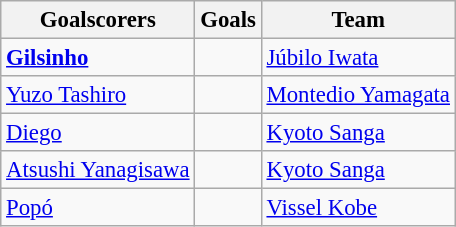<table class="wikitable sortable" style="font-size: 95%;">
<tr>
<th>Goalscorers</th>
<th>Goals</th>
<th>Team</th>
</tr>
<tr>
<td> <strong><a href='#'>Gilsinho</a></strong></td>
<td></td>
<td><a href='#'>Júbilo Iwata</a></td>
</tr>
<tr>
<td> <a href='#'>Yuzo Tashiro</a></td>
<td></td>
<td><a href='#'>Montedio Yamagata</a></td>
</tr>
<tr>
<td> <a href='#'>Diego</a></td>
<td></td>
<td><a href='#'>Kyoto Sanga</a></td>
</tr>
<tr>
<td> <a href='#'>Atsushi Yanagisawa</a></td>
<td></td>
<td><a href='#'>Kyoto Sanga</a></td>
</tr>
<tr>
<td> <a href='#'>Popó</a></td>
<td></td>
<td><a href='#'>Vissel Kobe</a></td>
</tr>
</table>
